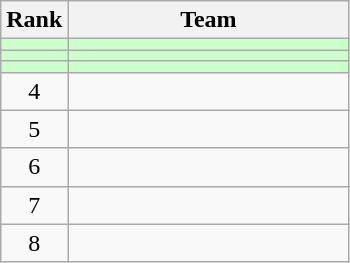<table class=wikitable style="text-align:center;">
<tr>
<th>Rank</th>
<th width=180>Team</th>
</tr>
<tr bgcolor=#CCFFCC>
<td></td>
<td align=left></td>
</tr>
<tr bgcolor=#CCFFCC>
<td></td>
<td align=left></td>
</tr>
<tr bgcolor=#CCFFCC>
<td></td>
<td align=left></td>
</tr>
<tr>
<td>4</td>
<td align=left></td>
</tr>
<tr>
<td>5</td>
<td align=left></td>
</tr>
<tr>
<td>6</td>
<td align=left></td>
</tr>
<tr>
<td>7</td>
<td align=left></td>
</tr>
<tr>
<td>8</td>
<td align=left></td>
</tr>
</table>
